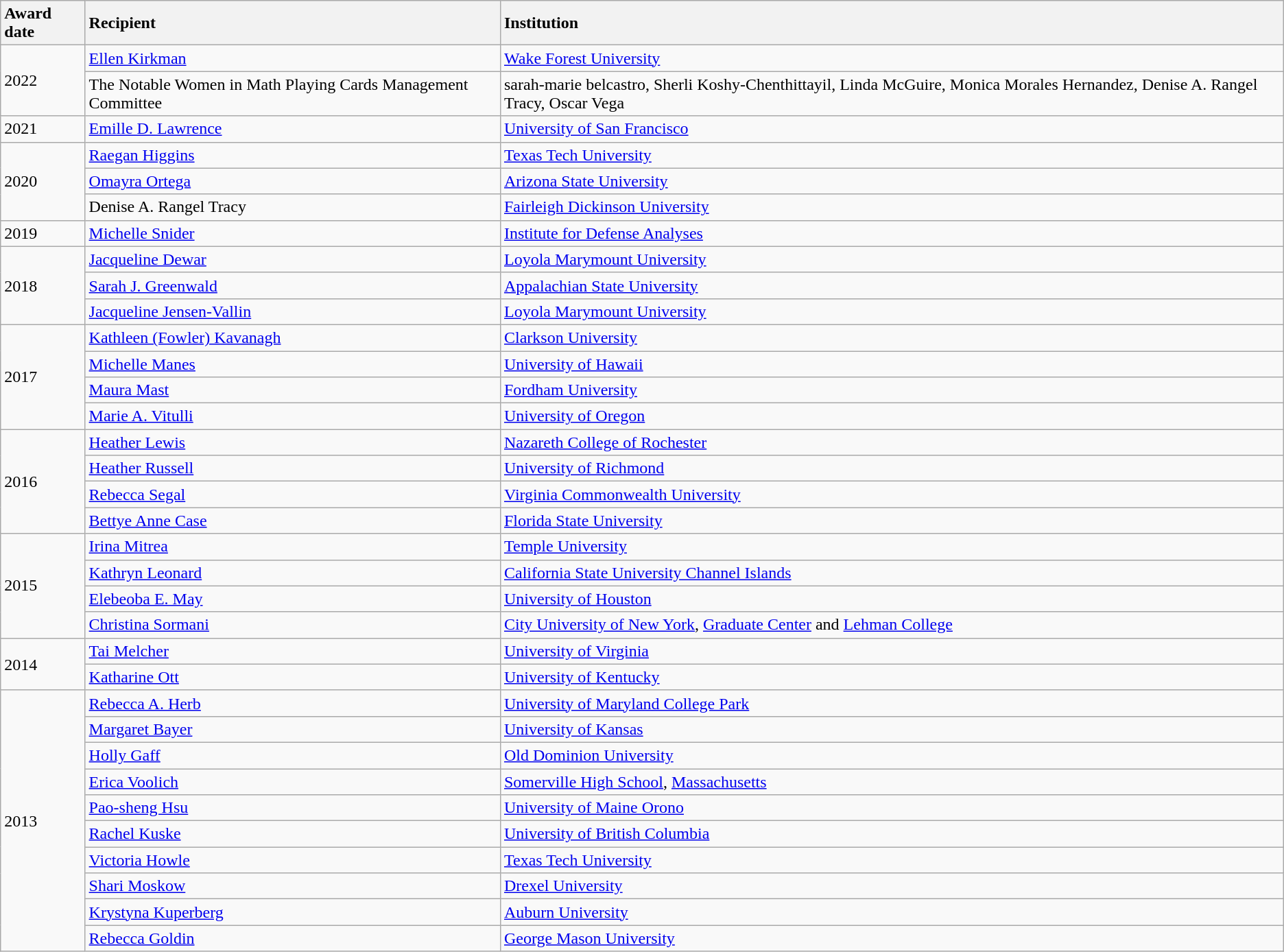<table class="wikitable " style="text-align:left">
<tr>
<th style="text-align:left">Award date</th>
<th style="text-align:left">Recipient</th>
<th style="text-align:left">Institution</th>
</tr>
<tr>
<td rowspan="2">2022</td>
<td><a href='#'>Ellen Kirkman</a></td>
<td><a href='#'>Wake Forest University</a></td>
</tr>
<tr>
<td>The Notable Women in Math Playing Cards Management Committee</td>
<td>sarah-marie belcastro, Sherli Koshy-Chenthittayil, Linda McGuire, Monica Morales Hernandez,   Denise A. Rangel Tracy, Oscar Vega</td>
</tr>
<tr>
<td rowspan="1">2021</td>
<td><a href='#'>Emille D. Lawrence</a></td>
<td><a href='#'>University of San Francisco</a></td>
</tr>
<tr>
<td rowspan="3">2020</td>
<td><a href='#'>Raegan Higgins</a></td>
<td><a href='#'>Texas Tech University</a></td>
</tr>
<tr>
<td><a href='#'>Omayra Ortega</a></td>
<td><a href='#'>Arizona State University</a></td>
</tr>
<tr>
<td>Denise A. Rangel Tracy</td>
<td><a href='#'>Fairleigh Dickinson University</a></td>
</tr>
<tr>
<td>2019</td>
<td><a href='#'>Michelle Snider</a></td>
<td><a href='#'>Institute for Defense Analyses</a></td>
</tr>
<tr>
<td rowspan="3">2018</td>
<td><a href='#'>Jacqueline Dewar</a></td>
<td><a href='#'>Loyola Marymount University</a></td>
</tr>
<tr>
<td><a href='#'>Sarah J. Greenwald</a></td>
<td><a href='#'>Appalachian State University</a></td>
</tr>
<tr>
<td><a href='#'>Jacqueline Jensen-Vallin</a></td>
<td><a href='#'>Loyola Marymount University</a></td>
</tr>
<tr>
<td rowspan="4">2017</td>
<td><a href='#'>Kathleen (Fowler) Kavanagh</a></td>
<td><a href='#'>Clarkson University</a></td>
</tr>
<tr>
<td><a href='#'>Michelle Manes</a></td>
<td><a href='#'>University of Hawaii</a></td>
</tr>
<tr>
<td><a href='#'>Maura Mast</a></td>
<td><a href='#'>Fordham University</a></td>
</tr>
<tr>
<td><a href='#'>Marie A. Vitulli</a></td>
<td><a href='#'>University of Oregon</a></td>
</tr>
<tr>
<td rowspan="4">2016</td>
<td><a href='#'>Heather Lewis</a></td>
<td><a href='#'>Nazareth College of Rochester</a></td>
</tr>
<tr>
<td><a href='#'>Heather Russell</a></td>
<td><a href='#'>University of Richmond</a></td>
</tr>
<tr>
<td><a href='#'>Rebecca Segal</a></td>
<td><a href='#'>Virginia Commonwealth University</a></td>
</tr>
<tr>
<td><a href='#'>Bettye Anne Case</a></td>
<td><a href='#'>Florida State University</a></td>
</tr>
<tr>
<td rowspan="4">2015</td>
<td><a href='#'>Irina Mitrea</a></td>
<td><a href='#'>Temple University</a></td>
</tr>
<tr>
<td><a href='#'>Kathryn Leonard</a></td>
<td><a href='#'>California State University Channel Islands</a></td>
</tr>
<tr>
<td><a href='#'>Elebeoba E. May</a></td>
<td><a href='#'>University of Houston</a></td>
</tr>
<tr>
<td><a href='#'>Christina Sormani</a></td>
<td><a href='#'>City University of New York</a>, <a href='#'>Graduate Center</a> and <a href='#'>Lehman College</a></td>
</tr>
<tr>
<td rowspan="2">2014</td>
<td><a href='#'>Tai Melcher</a></td>
<td><a href='#'>University of Virginia</a></td>
</tr>
<tr>
<td><a href='#'>Katharine Ott</a></td>
<td><a href='#'>University of Kentucky</a></td>
</tr>
<tr>
<td rowspan="10">2013</td>
<td><a href='#'>Rebecca A. Herb</a></td>
<td><a href='#'>University of Maryland College Park</a></td>
</tr>
<tr>
<td><a href='#'>Margaret Bayer</a></td>
<td><a href='#'>University of Kansas</a></td>
</tr>
<tr>
<td><a href='#'>Holly Gaff</a></td>
<td><a href='#'>Old Dominion University</a></td>
</tr>
<tr>
<td><a href='#'>Erica Voolich</a></td>
<td><a href='#'>Somerville High School</a>, <a href='#'>Massachusetts</a></td>
</tr>
<tr>
<td><a href='#'>Pao-sheng Hsu</a></td>
<td><a href='#'>University of Maine Orono</a></td>
</tr>
<tr>
<td><a href='#'>Rachel Kuske</a></td>
<td><a href='#'>University of British Columbia</a></td>
</tr>
<tr>
<td><a href='#'>Victoria Howle</a></td>
<td><a href='#'>Texas Tech University</a></td>
</tr>
<tr>
<td><a href='#'>Shari Moskow</a></td>
<td><a href='#'>Drexel University</a></td>
</tr>
<tr>
<td><a href='#'>Krystyna Kuperberg</a></td>
<td><a href='#'>Auburn University</a></td>
</tr>
<tr>
<td><a href='#'>Rebecca Goldin</a></td>
<td><a href='#'>George Mason University</a></td>
</tr>
</table>
